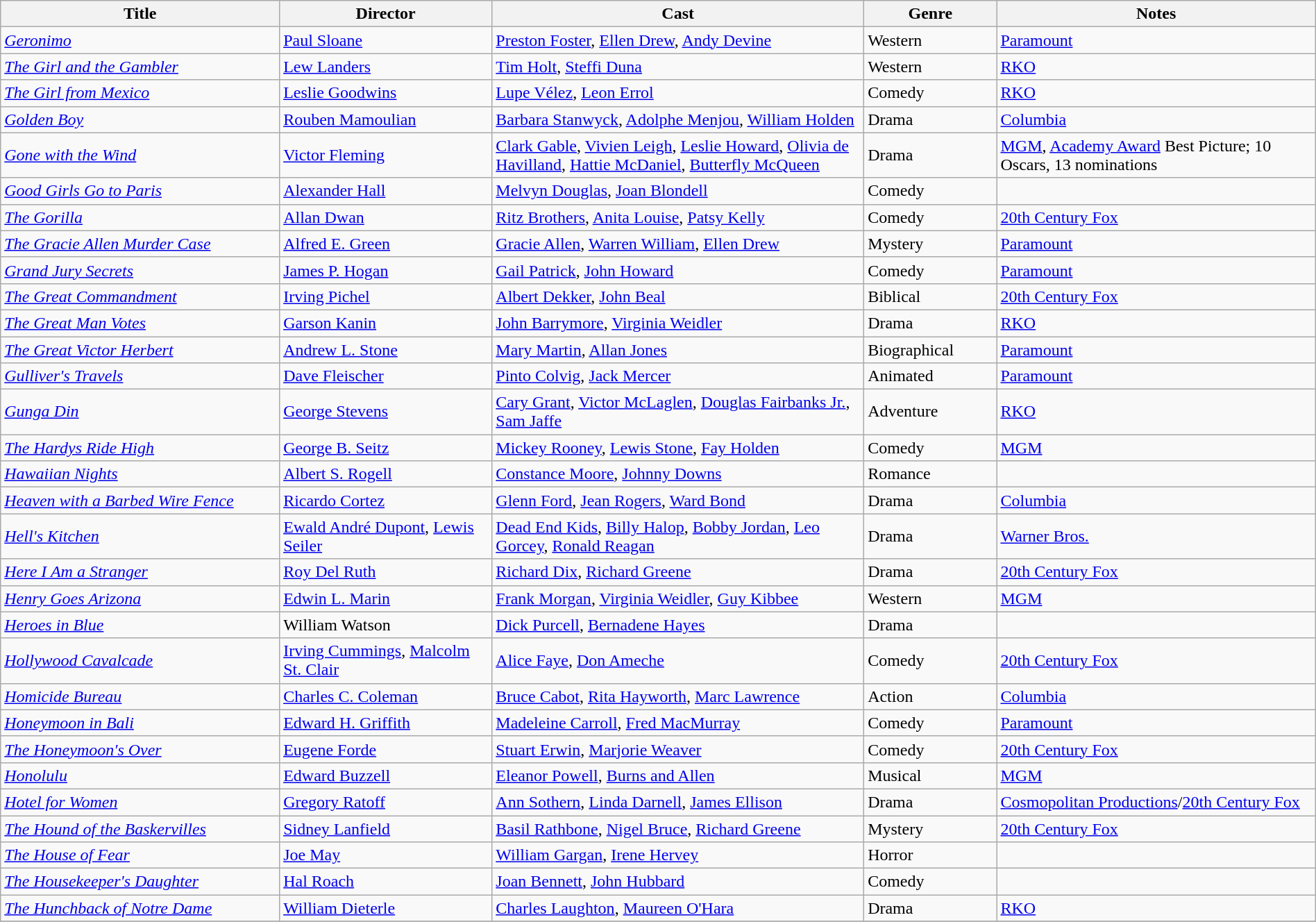<table class="wikitable" width= "100%">
<tr>
<th width=21%>Title</th>
<th width=16%>Director</th>
<th width=28%>Cast</th>
<th width=10%>Genre</th>
<th width=24%>Notes</th>
</tr>
<tr>
<td><em><a href='#'>Geronimo</a></em></td>
<td><a href='#'>Paul Sloane</a></td>
<td><a href='#'>Preston Foster</a>, <a href='#'>Ellen Drew</a>, <a href='#'>Andy Devine</a></td>
<td>Western</td>
<td><a href='#'>Paramount</a></td>
</tr>
<tr>
<td><em><a href='#'>The Girl and the Gambler</a></em></td>
<td><a href='#'>Lew Landers</a></td>
<td><a href='#'>Tim Holt</a>, <a href='#'>Steffi Duna</a></td>
<td>Western</td>
<td><a href='#'>RKO</a></td>
</tr>
<tr>
<td><em><a href='#'>The Girl from Mexico</a></em></td>
<td><a href='#'>Leslie Goodwins</a></td>
<td><a href='#'>Lupe Vélez</a>, <a href='#'>Leon Errol</a></td>
<td>Comedy</td>
<td><a href='#'>RKO</a></td>
</tr>
<tr>
<td><em><a href='#'>Golden Boy</a></em></td>
<td><a href='#'>Rouben Mamoulian</a></td>
<td><a href='#'>Barbara Stanwyck</a>, <a href='#'>Adolphe Menjou</a>, <a href='#'>William Holden</a></td>
<td>Drama</td>
<td><a href='#'>Columbia</a></td>
</tr>
<tr>
<td><em><a href='#'>Gone with the Wind</a></em></td>
<td><a href='#'>Victor Fleming</a></td>
<td><a href='#'>Clark Gable</a>, <a href='#'>Vivien Leigh</a>, <a href='#'>Leslie Howard</a>, <a href='#'>Olivia de Havilland</a>, <a href='#'>Hattie McDaniel</a>, <a href='#'>Butterfly McQueen</a></td>
<td>Drama</td>
<td><a href='#'>MGM</a>, <a href='#'>Academy Award</a> Best Picture; 10 Oscars, 13 nominations</td>
</tr>
<tr>
<td><em><a href='#'>Good Girls Go to Paris</a></em></td>
<td><a href='#'>Alexander Hall</a></td>
<td><a href='#'>Melvyn Douglas</a>, <a href='#'>Joan Blondell</a></td>
<td>Comedy</td>
<td></td>
</tr>
<tr>
<td><em><a href='#'>The Gorilla</a></em></td>
<td><a href='#'>Allan Dwan</a></td>
<td><a href='#'>Ritz Brothers</a>, <a href='#'>Anita Louise</a>, <a href='#'>Patsy Kelly</a></td>
<td>Comedy</td>
<td><a href='#'>20th Century Fox</a></td>
</tr>
<tr>
<td><em><a href='#'>The Gracie Allen Murder Case</a></em></td>
<td><a href='#'>Alfred E. Green</a></td>
<td><a href='#'>Gracie Allen</a>, <a href='#'>Warren William</a>, <a href='#'>Ellen Drew</a></td>
<td>Mystery</td>
<td><a href='#'>Paramount</a></td>
</tr>
<tr>
<td><em><a href='#'>Grand Jury Secrets</a></em></td>
<td><a href='#'>James P. Hogan</a></td>
<td><a href='#'>Gail Patrick</a>, <a href='#'>John Howard</a></td>
<td>Comedy</td>
<td><a href='#'>Paramount</a></td>
</tr>
<tr>
<td><em><a href='#'>The Great Commandment</a></em></td>
<td><a href='#'>Irving Pichel</a></td>
<td><a href='#'>Albert Dekker</a>, <a href='#'>John Beal</a></td>
<td>Biblical</td>
<td><a href='#'>20th Century Fox</a></td>
</tr>
<tr>
<td><em><a href='#'>The Great Man Votes</a></em></td>
<td><a href='#'>Garson Kanin</a></td>
<td><a href='#'>John Barrymore</a>, <a href='#'>Virginia Weidler</a></td>
<td>Drama</td>
<td><a href='#'>RKO</a></td>
</tr>
<tr>
<td><em><a href='#'>The Great Victor Herbert</a></em></td>
<td><a href='#'>Andrew L. Stone</a></td>
<td><a href='#'>Mary Martin</a>, <a href='#'>Allan Jones</a></td>
<td>Biographical</td>
<td><a href='#'>Paramount</a></td>
</tr>
<tr>
<td><em><a href='#'>Gulliver's Travels</a></em></td>
<td><a href='#'>Dave Fleischer</a></td>
<td><a href='#'>Pinto Colvig</a>, <a href='#'>Jack Mercer</a></td>
<td>Animated</td>
<td><a href='#'>Paramount</a></td>
</tr>
<tr>
<td><em><a href='#'>Gunga Din</a></em></td>
<td><a href='#'>George Stevens</a></td>
<td><a href='#'>Cary Grant</a>, <a href='#'>Victor McLaglen</a>, <a href='#'>Douglas Fairbanks Jr.</a>, <a href='#'>Sam Jaffe</a></td>
<td>Adventure</td>
<td><a href='#'>RKO</a></td>
</tr>
<tr>
<td><em><a href='#'>The Hardys Ride High</a></em></td>
<td><a href='#'>George B. Seitz</a></td>
<td><a href='#'>Mickey Rooney</a>, <a href='#'>Lewis Stone</a>, <a href='#'>Fay Holden</a></td>
<td>Comedy</td>
<td><a href='#'>MGM</a></td>
</tr>
<tr>
<td><em><a href='#'>Hawaiian Nights</a></em></td>
<td><a href='#'>Albert S. Rogell</a></td>
<td><a href='#'>Constance Moore</a>, <a href='#'>Johnny Downs</a></td>
<td>Romance</td>
<td></td>
</tr>
<tr>
<td><em><a href='#'>Heaven with a Barbed Wire Fence</a></em></td>
<td><a href='#'>Ricardo Cortez</a></td>
<td><a href='#'>Glenn Ford</a>, <a href='#'>Jean Rogers</a>, <a href='#'>Ward Bond</a></td>
<td>Drama</td>
<td><a href='#'>Columbia</a></td>
</tr>
<tr>
<td><em><a href='#'>Hell's Kitchen</a></em></td>
<td><a href='#'>Ewald André Dupont</a>, <a href='#'>Lewis Seiler</a></td>
<td><a href='#'>Dead End Kids</a>, <a href='#'>Billy Halop</a>, <a href='#'>Bobby Jordan</a>, <a href='#'>Leo Gorcey</a>, <a href='#'>Ronald Reagan</a></td>
<td>Drama</td>
<td><a href='#'>Warner Bros.</a></td>
</tr>
<tr>
<td><em><a href='#'>Here I Am a Stranger</a></em></td>
<td><a href='#'>Roy Del Ruth</a></td>
<td><a href='#'>Richard Dix</a>, <a href='#'>Richard Greene</a></td>
<td>Drama</td>
<td><a href='#'>20th Century Fox</a></td>
</tr>
<tr>
<td><em><a href='#'>Henry Goes Arizona</a></em></td>
<td><a href='#'>Edwin L. Marin</a></td>
<td><a href='#'>Frank Morgan</a>, <a href='#'>Virginia Weidler</a>, <a href='#'>Guy Kibbee</a></td>
<td>Western</td>
<td><a href='#'>MGM</a></td>
</tr>
<tr>
<td><em><a href='#'>Heroes in Blue</a></em></td>
<td>William Watson</td>
<td><a href='#'>Dick Purcell</a>, <a href='#'>Bernadene Hayes</a></td>
<td>Drama</td>
<td></td>
</tr>
<tr>
<td><em><a href='#'>Hollywood Cavalcade</a></em></td>
<td><a href='#'>Irving Cummings</a>, <a href='#'>Malcolm St. Clair</a></td>
<td><a href='#'>Alice Faye</a>, <a href='#'>Don Ameche</a></td>
<td>Comedy</td>
<td><a href='#'>20th Century Fox</a></td>
</tr>
<tr>
<td><em><a href='#'>Homicide Bureau</a></em></td>
<td><a href='#'>Charles C. Coleman</a></td>
<td><a href='#'>Bruce Cabot</a>, <a href='#'>Rita Hayworth</a>, <a href='#'>Marc Lawrence</a></td>
<td>Action</td>
<td><a href='#'>Columbia</a></td>
</tr>
<tr>
<td><em><a href='#'>Honeymoon in Bali</a></em></td>
<td><a href='#'>Edward H. Griffith</a></td>
<td><a href='#'>Madeleine Carroll</a>, <a href='#'>Fred MacMurray</a></td>
<td>Comedy</td>
<td><a href='#'>Paramount</a></td>
</tr>
<tr>
<td><em><a href='#'>The Honeymoon's Over</a></em></td>
<td><a href='#'>Eugene Forde</a></td>
<td><a href='#'>Stuart Erwin</a>, <a href='#'>Marjorie Weaver</a></td>
<td>Comedy</td>
<td><a href='#'>20th Century Fox</a></td>
</tr>
<tr>
<td><em><a href='#'>Honolulu</a></em></td>
<td><a href='#'>Edward Buzzell</a></td>
<td><a href='#'>Eleanor Powell</a>, <a href='#'>Burns and Allen</a></td>
<td>Musical</td>
<td><a href='#'>MGM</a></td>
</tr>
<tr>
<td><em><a href='#'>Hotel for Women</a></em></td>
<td><a href='#'>Gregory Ratoff</a></td>
<td><a href='#'>Ann Sothern</a>, <a href='#'>Linda Darnell</a>, <a href='#'>James Ellison</a></td>
<td>Drama</td>
<td><a href='#'>Cosmopolitan Productions</a>/<a href='#'>20th Century Fox</a></td>
</tr>
<tr>
<td><em><a href='#'>The Hound of the Baskervilles</a></em></td>
<td><a href='#'>Sidney Lanfield</a></td>
<td><a href='#'>Basil Rathbone</a>, <a href='#'>Nigel Bruce</a>, <a href='#'>Richard Greene</a></td>
<td>Mystery</td>
<td><a href='#'>20th Century Fox</a></td>
</tr>
<tr>
<td><em><a href='#'>The House of Fear</a></em></td>
<td><a href='#'>Joe May</a></td>
<td><a href='#'>William Gargan</a>, <a href='#'>Irene Hervey</a></td>
<td>Horror</td>
<td></td>
</tr>
<tr>
<td><em><a href='#'>The Housekeeper's Daughter</a></em></td>
<td><a href='#'>Hal Roach</a></td>
<td><a href='#'>Joan Bennett</a>, <a href='#'>John Hubbard</a></td>
<td>Comedy</td>
<td></td>
</tr>
<tr>
<td><em><a href='#'>The Hunchback of Notre Dame</a></em></td>
<td><a href='#'>William Dieterle</a></td>
<td><a href='#'>Charles Laughton</a>, <a href='#'>Maureen O'Hara</a></td>
<td>Drama</td>
<td><a href='#'>RKO</a></td>
</tr>
<tr>
</tr>
</table>
